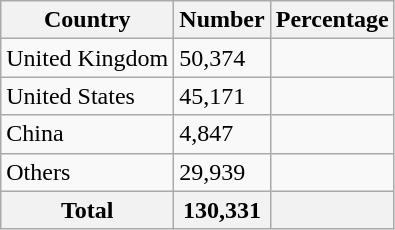<table class="wikitable sortable">
<tr>
<th>Country</th>
<th>Number</th>
<th>Percentage</th>
</tr>
<tr>
<td>United Kingdom</td>
<td>50,374</td>
<td></td>
</tr>
<tr>
<td>United States</td>
<td>45,171</td>
<td></td>
</tr>
<tr>
<td>China</td>
<td>4,847</td>
<td></td>
</tr>
<tr>
<td>Others</td>
<td>29,939</td>
<td></td>
</tr>
<tr>
<th>Total</th>
<th>130,331</th>
<th></th>
</tr>
</table>
